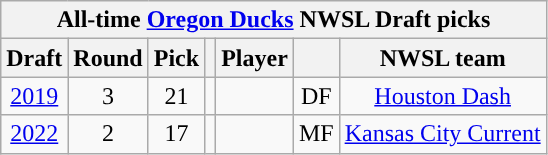<table class="wikitable sortable" style="text-align: center;">
<tr>
<th colspan="7" style="background:#">All-time <a href='#'><span>Oregon Ducks</span></a> NWSL Draft picks</th>
</tr>
<tr>
<th scope="col">Draft</th>
<th scope="col">Round</th>
<th scope="col">Pick</th>
<th scope="col"></th>
<th scope="col">Player</th>
<th scope="col"></th>
<th scope="col">NWSL team</th>
</tr>
<tr>
<td><a href='#'>2019</a></td>
<td>3</td>
<td>21</td>
<td></td>
<td></td>
<td>DF</td>
<td><a href='#'>Houston Dash</a></td>
</tr>
<tr>
<td><a href='#'>2022</a></td>
<td>2</td>
<td>17</td>
<td></td>
<td></td>
<td>MF</td>
<td><a href='#'>Kansas City Current</a></td>
</tr>
</table>
